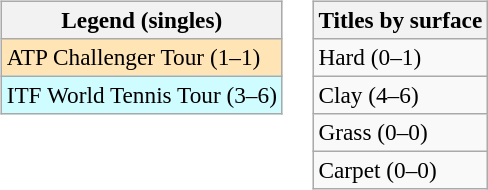<table>
<tr valign=top>
<td><br><table class=wikitable style=font-size:97%>
<tr>
<th>Legend (singles)</th>
</tr>
<tr bgcolor=moccasin>
<td>ATP Challenger Tour (1–1)</td>
</tr>
<tr bgcolor=#cffcff>
<td>ITF World Tennis Tour (3–6)</td>
</tr>
</table>
</td>
<td><br><table class=wikitable style=font-size:97%>
<tr>
<th>Titles by surface</th>
</tr>
<tr>
<td>Hard (0–1)</td>
</tr>
<tr>
<td>Clay (4–6)</td>
</tr>
<tr>
<td>Grass (0–0)</td>
</tr>
<tr>
<td>Carpet (0–0)</td>
</tr>
</table>
</td>
</tr>
</table>
